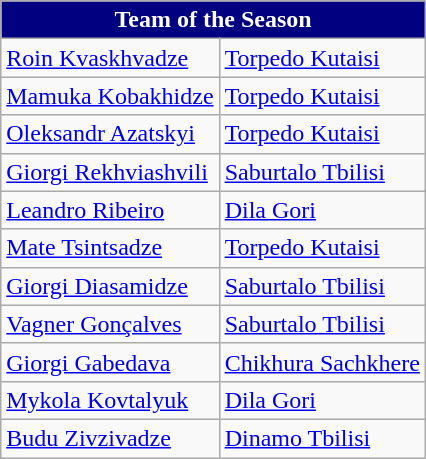<table class="wikitable">
<tr>
<th style="background-color: navy; color: white;" colspan="2">Team of the Season</th>
</tr>
<tr>
<td> <a href='#'>Roin Kvaskhvadze</a></td>
<td><a href='#'>Torpedo Kutaisi</a></td>
</tr>
<tr>
<td> <a href='#'>Mamuka Kobakhidze</a></td>
<td><a href='#'>Torpedo Kutaisi</a></td>
</tr>
<tr>
<td> <a href='#'>Oleksandr Azatskyi</a></td>
<td><a href='#'>Torpedo Kutaisi</a></td>
</tr>
<tr>
<td> <a href='#'>Giorgi Rekhviashvili</a></td>
<td><a href='#'>Saburtalo Tbilisi</a></td>
</tr>
<tr>
<td> <a href='#'>Leandro Ribeiro</a></td>
<td><a href='#'>Dila Gori</a></td>
</tr>
<tr>
<td> <a href='#'>Mate Tsintsadze</a></td>
<td><a href='#'>Torpedo Kutaisi</a></td>
</tr>
<tr>
<td> <a href='#'>Giorgi Diasamidze</a></td>
<td><a href='#'>Saburtalo Tbilisi</a></td>
</tr>
<tr>
<td> <a href='#'>Vagner Gonçalves</a></td>
<td><a href='#'>Saburtalo Tbilisi</a></td>
</tr>
<tr>
<td> <a href='#'>Giorgi Gabedava</a></td>
<td><a href='#'>Chikhura Sachkhere</a></td>
</tr>
<tr>
<td> <a href='#'>Mykola Kovtalyuk</a></td>
<td><a href='#'>Dila Gori</a></td>
</tr>
<tr>
<td> <a href='#'>Budu Zivzivadze</a></td>
<td><a href='#'>Dinamo Tbilisi</a></td>
</tr>
</table>
